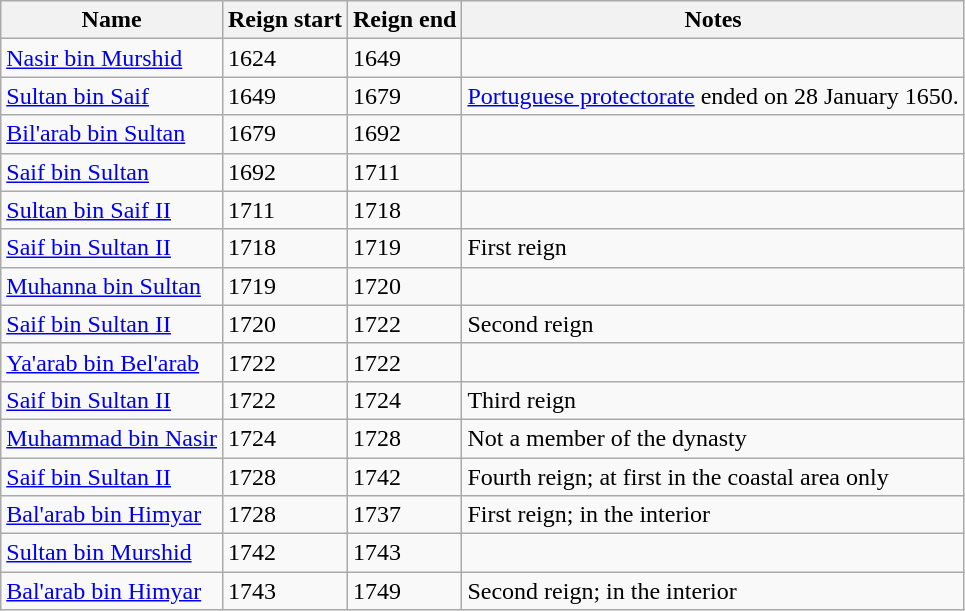<table class="wikitable">
<tr>
<th>Name</th>
<th>Reign start</th>
<th>Reign end</th>
<th>Notes</th>
</tr>
<tr>
<td><a href='#'>Nasir bin Murshid</a></td>
<td>1624</td>
<td>1649</td>
<td></td>
</tr>
<tr>
<td><a href='#'>Sultan bin Saif</a></td>
<td>1649</td>
<td>1679</td>
<td><a href='#'>Portuguese protectorate</a> ended on 28 January 1650.</td>
</tr>
<tr>
<td><a href='#'>Bil'arab bin Sultan</a></td>
<td>1679</td>
<td>1692</td>
<td></td>
</tr>
<tr>
<td><a href='#'>Saif bin Sultan</a></td>
<td>1692</td>
<td>1711</td>
<td></td>
</tr>
<tr>
<td><a href='#'>Sultan bin Saif II</a></td>
<td>1711</td>
<td>1718</td>
<td></td>
</tr>
<tr>
<td><a href='#'>Saif bin Sultan II</a></td>
<td>1718</td>
<td>1719</td>
<td>First reign</td>
</tr>
<tr>
<td><a href='#'>Muhanna bin Sultan</a></td>
<td>1719</td>
<td>1720</td>
<td></td>
</tr>
<tr>
<td><a href='#'>Saif bin Sultan II</a></td>
<td>1720</td>
<td>1722</td>
<td>Second reign</td>
</tr>
<tr>
<td><a href='#'>Ya'arab bin Bel'arab</a></td>
<td>1722</td>
<td>1722</td>
<td></td>
</tr>
<tr>
<td><a href='#'>Saif bin Sultan II</a></td>
<td>1722</td>
<td>1724</td>
<td>Third reign</td>
</tr>
<tr>
<td><a href='#'>Muhammad bin Nasir</a></td>
<td>1724</td>
<td>1728</td>
<td>Not a member of the dynasty</td>
</tr>
<tr>
<td><a href='#'>Saif bin Sultan II</a></td>
<td>1728</td>
<td>1742</td>
<td>Fourth reign; at first in the coastal area only</td>
</tr>
<tr>
<td><a href='#'>Bal'arab bin Himyar</a></td>
<td>1728</td>
<td>1737</td>
<td>First reign; in the interior</td>
</tr>
<tr>
<td><a href='#'>Sultan bin Murshid</a></td>
<td>1742</td>
<td>1743</td>
<td></td>
</tr>
<tr>
<td><a href='#'>Bal'arab bin Himyar</a></td>
<td>1743</td>
<td>1749</td>
<td>Second reign; in the interior</td>
</tr>
</table>
